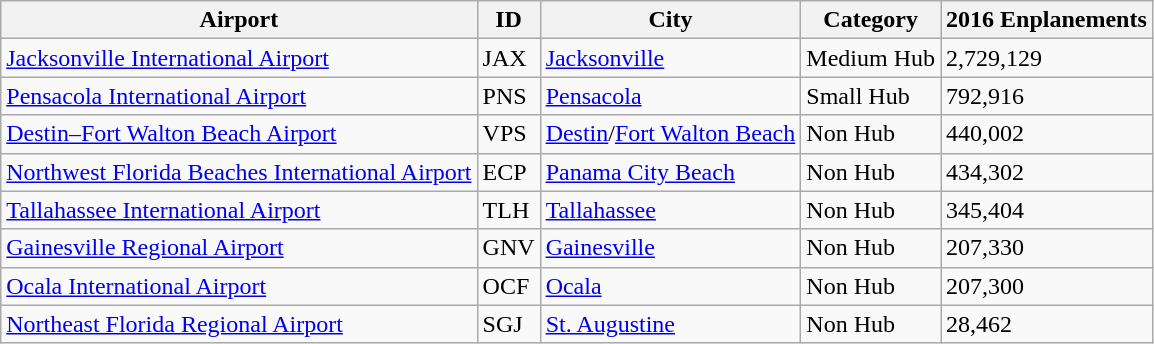<table class="wikitable">
<tr>
<th>Airport</th>
<th>ID</th>
<th>City</th>
<th>Category</th>
<th>2016 Enplanements</th>
</tr>
<tr>
<td><a href='#'>Jacksonville International Airport</a></td>
<td>JAX</td>
<td><a href='#'>Jacksonville</a></td>
<td>Medium Hub</td>
<td>2,729,129</td>
</tr>
<tr>
<td><a href='#'>Pensacola International Airport</a></td>
<td>PNS</td>
<td><a href='#'>Pensacola</a></td>
<td>Small Hub</td>
<td>792,916</td>
</tr>
<tr>
<td><a href='#'>Destin–Fort Walton Beach Airport</a></td>
<td>VPS</td>
<td><a href='#'>Destin</a>/<a href='#'>Fort Walton Beach</a></td>
<td>Non Hub</td>
<td>440,002</td>
</tr>
<tr>
<td><a href='#'>Northwest Florida Beaches International Airport</a></td>
<td>ECP</td>
<td><a href='#'>Panama City Beach</a></td>
<td>Non Hub</td>
<td>434,302</td>
</tr>
<tr>
<td><a href='#'>Tallahassee International Airport</a></td>
<td>TLH</td>
<td><a href='#'>Tallahassee</a></td>
<td>Non Hub</td>
<td>345,404</td>
</tr>
<tr>
<td><a href='#'>Gainesville Regional Airport</a></td>
<td>GNV</td>
<td><a href='#'>Gainesville</a></td>
<td>Non Hub</td>
<td>207,330</td>
</tr>
<tr>
<td><a href='#'>Ocala International Airport</a></td>
<td>OCF</td>
<td><a href='#'>Ocala</a></td>
<td>Non Hub</td>
<td>207,300</td>
</tr>
<tr>
<td><a href='#'>Northeast Florida Regional Airport</a></td>
<td>SGJ</td>
<td><a href='#'>St. Augustine</a></td>
<td>Non Hub</td>
<td>28,462</td>
</tr>
</table>
